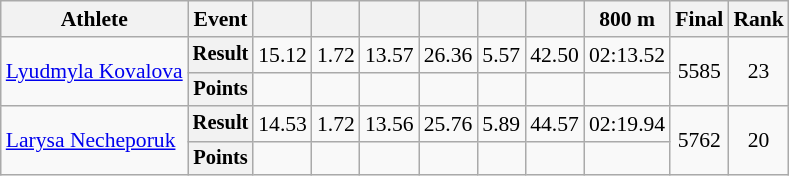<table class="wikitable" style="font-size:90%">
<tr>
<th>Athlete</th>
<th>Event</th>
<th></th>
<th></th>
<th></th>
<th></th>
<th></th>
<th></th>
<th>800 m</th>
<th>Final</th>
<th>Rank</th>
</tr>
<tr align=center>
<td rowspan=2 align=left><a href='#'>Lyudmyla Kovalova</a></td>
<th style="font-size:95%">Result</th>
<td>15.12</td>
<td>1.72</td>
<td>13.57</td>
<td>26.36</td>
<td>5.57</td>
<td>42.50</td>
<td>02:13.52</td>
<td rowspan=2>5585</td>
<td rowspan=2>23</td>
</tr>
<tr align=center>
<th style="font-size:95%">Points</th>
<td></td>
<td></td>
<td></td>
<td></td>
<td></td>
<td></td>
<td></td>
</tr>
<tr align=center>
<td rowspan=2 align=left><a href='#'>Larysa Necheporuk</a></td>
<th style="font-size:95%">Result</th>
<td>14.53</td>
<td>1.72</td>
<td>13.56</td>
<td>25.76</td>
<td>5.89</td>
<td>44.57</td>
<td>02:19.94</td>
<td rowspan=2>5762</td>
<td rowspan=2>20</td>
</tr>
<tr align=center>
<th style="font-size:95%">Points</th>
<td></td>
<td></td>
<td></td>
<td></td>
<td></td>
<td></td>
<td></td>
</tr>
</table>
